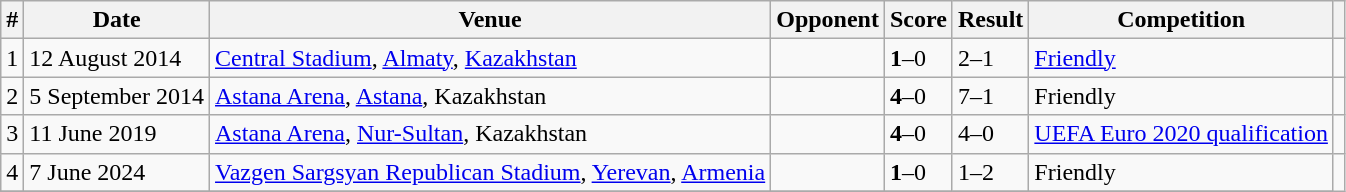<table class="wikitable">
<tr>
<th>#</th>
<th>Date</th>
<th>Venue</th>
<th>Opponent</th>
<th>Score</th>
<th>Result</th>
<th>Competition</th>
<th></th>
</tr>
<tr>
<td align=center>1</td>
<td>12 August 2014</td>
<td><a href='#'>Central Stadium</a>, <a href='#'>Almaty</a>, <a href='#'>Kazakhstan</a></td>
<td></td>
<td><strong>1</strong>–0</td>
<td>2–1</td>
<td><a href='#'>Friendly</a></td>
<td></td>
</tr>
<tr>
<td align=center>2</td>
<td>5 September 2014</td>
<td><a href='#'>Astana Arena</a>, <a href='#'>Astana</a>, Kazakhstan</td>
<td></td>
<td><strong>4</strong>–0</td>
<td>7–1</td>
<td>Friendly</td>
<td></td>
</tr>
<tr>
<td align=center>3</td>
<td>11 June 2019</td>
<td><a href='#'>Astana Arena</a>, <a href='#'>Nur-Sultan</a>, Kazakhstan</td>
<td></td>
<td><strong>4</strong>–0</td>
<td>4–0</td>
<td><a href='#'>UEFA Euro 2020 qualification</a></td>
<td></td>
</tr>
<tr>
<td align=center>4</td>
<td>7 June 2024</td>
<td><a href='#'>Vazgen Sargsyan Republican Stadium</a>, <a href='#'>Yerevan</a>, <a href='#'>Armenia</a></td>
<td></td>
<td><strong>1</strong>–0</td>
<td>1–2</td>
<td>Friendly</td>
</tr>
<tr>
</tr>
</table>
